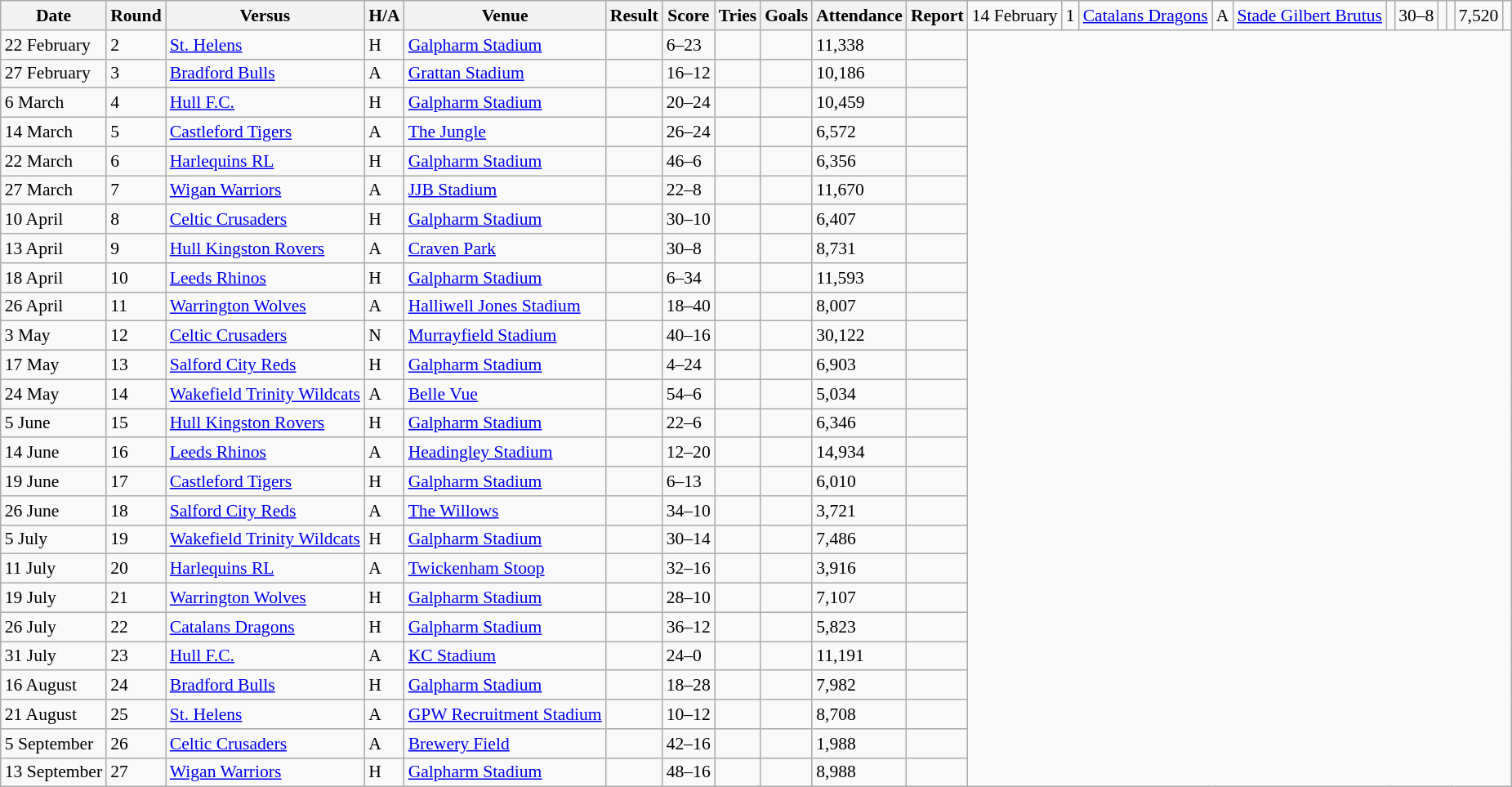<table class="wikitable defaultleft col2center col4center col7center col10right" style="font-size:90%;">
<tr>
<th>Date</th>
<th>Round</th>
<th>Versus</th>
<th>H/A</th>
<th>Venue</th>
<th>Result</th>
<th>Score</th>
<th>Tries</th>
<th>Goals</th>
<th>Attendance</th>
<th>Report</th>
<td>14 February</td>
<td>1</td>
<td> <a href='#'>Catalans Dragons</a></td>
<td>A</td>
<td><a href='#'>Stade Gilbert Brutus</a></td>
<td></td>
<td>30–8</td>
<td></td>
<td></td>
<td>7,520</td>
<td></td>
</tr>
<tr>
<td>22 February</td>
<td>2</td>
<td> <a href='#'>St. Helens</a></td>
<td>H</td>
<td><a href='#'>Galpharm Stadium</a></td>
<td></td>
<td>6–23</td>
<td></td>
<td></td>
<td>11,338</td>
<td></td>
</tr>
<tr>
<td>27 February</td>
<td>3</td>
<td> <a href='#'>Bradford Bulls</a></td>
<td>A</td>
<td><a href='#'>Grattan Stadium</a></td>
<td></td>
<td>16–12</td>
<td></td>
<td></td>
<td>10,186</td>
<td></td>
</tr>
<tr>
<td>6 March</td>
<td>4</td>
<td> <a href='#'>Hull F.C.</a></td>
<td>H</td>
<td><a href='#'>Galpharm Stadium</a></td>
<td></td>
<td>20–24</td>
<td></td>
<td></td>
<td>10,459</td>
<td></td>
</tr>
<tr>
<td>14 March</td>
<td>5</td>
<td> <a href='#'>Castleford Tigers</a></td>
<td>A</td>
<td><a href='#'>The Jungle</a></td>
<td></td>
<td>26–24</td>
<td></td>
<td></td>
<td>6,572</td>
<td></td>
</tr>
<tr>
<td>22 March</td>
<td>6</td>
<td> <a href='#'>Harlequins RL</a></td>
<td>H</td>
<td><a href='#'>Galpharm Stadium</a></td>
<td></td>
<td>46–6</td>
<td></td>
<td></td>
<td>6,356</td>
<td></td>
</tr>
<tr>
<td>27 March</td>
<td>7</td>
<td> <a href='#'>Wigan Warriors</a></td>
<td>A</td>
<td><a href='#'>JJB Stadium</a></td>
<td></td>
<td>22–8</td>
<td></td>
<td></td>
<td>11,670</td>
<td></td>
</tr>
<tr>
<td>10 April</td>
<td>8</td>
<td> <a href='#'>Celtic Crusaders</a></td>
<td>H</td>
<td><a href='#'>Galpharm Stadium</a></td>
<td></td>
<td>30–10</td>
<td></td>
<td></td>
<td>6,407</td>
<td></td>
</tr>
<tr>
<td>13 April</td>
<td>9</td>
<td> <a href='#'>Hull Kingston Rovers</a></td>
<td>A</td>
<td><a href='#'>Craven Park</a></td>
<td></td>
<td>30–8</td>
<td></td>
<td></td>
<td>8,731</td>
<td></td>
</tr>
<tr>
<td>18 April</td>
<td>10</td>
<td> <a href='#'>Leeds Rhinos</a></td>
<td>H</td>
<td><a href='#'>Galpharm Stadium</a></td>
<td></td>
<td>6–34</td>
<td></td>
<td></td>
<td>11,593</td>
<td></td>
</tr>
<tr>
<td>26 April</td>
<td>11</td>
<td> <a href='#'>Warrington Wolves</a></td>
<td>A</td>
<td><a href='#'>Halliwell Jones Stadium</a></td>
<td></td>
<td>18–40</td>
<td></td>
<td></td>
<td>8,007</td>
<td></td>
</tr>
<tr>
<td>3 May</td>
<td>12</td>
<td> <a href='#'>Celtic Crusaders</a></td>
<td>N</td>
<td><a href='#'>Murrayfield Stadium</a></td>
<td></td>
<td>40–16</td>
<td></td>
<td></td>
<td>30,122</td>
<td></td>
</tr>
<tr>
<td>17 May</td>
<td>13</td>
<td> <a href='#'>Salford City Reds</a></td>
<td>H</td>
<td><a href='#'>Galpharm Stadium</a></td>
<td></td>
<td>4–24</td>
<td></td>
<td></td>
<td>6,903</td>
<td></td>
</tr>
<tr>
<td>24 May</td>
<td>14</td>
<td> <a href='#'>Wakefield Trinity Wildcats</a></td>
<td>A</td>
<td><a href='#'>Belle Vue</a></td>
<td></td>
<td>54–6</td>
<td></td>
<td></td>
<td>5,034</td>
<td></td>
</tr>
<tr>
<td>5 June</td>
<td>15</td>
<td> <a href='#'>Hull Kingston Rovers</a></td>
<td>H</td>
<td><a href='#'>Galpharm Stadium</a></td>
<td></td>
<td>22–6</td>
<td></td>
<td></td>
<td>6,346</td>
<td></td>
</tr>
<tr>
<td>14 June</td>
<td>16</td>
<td> <a href='#'>Leeds Rhinos</a></td>
<td>A</td>
<td><a href='#'>Headingley Stadium</a></td>
<td></td>
<td>12–20</td>
<td></td>
<td></td>
<td>14,934</td>
<td></td>
</tr>
<tr>
<td>19 June</td>
<td>17</td>
<td> <a href='#'>Castleford Tigers</a></td>
<td>H</td>
<td><a href='#'>Galpharm Stadium</a></td>
<td></td>
<td>6–13</td>
<td></td>
<td></td>
<td>6,010</td>
<td></td>
</tr>
<tr>
<td>26 June</td>
<td>18</td>
<td> <a href='#'>Salford City Reds</a></td>
<td>A</td>
<td><a href='#'>The Willows</a></td>
<td></td>
<td>34–10</td>
<td></td>
<td></td>
<td>3,721</td>
<td></td>
</tr>
<tr>
<td>5 July</td>
<td>19</td>
<td> <a href='#'>Wakefield Trinity Wildcats</a></td>
<td>H</td>
<td><a href='#'>Galpharm Stadium</a></td>
<td></td>
<td>30–14</td>
<td></td>
<td></td>
<td>7,486</td>
<td></td>
</tr>
<tr>
<td>11 July</td>
<td>20</td>
<td> <a href='#'>Harlequins RL</a></td>
<td>A</td>
<td><a href='#'>Twickenham Stoop</a></td>
<td></td>
<td>32–16</td>
<td></td>
<td></td>
<td>3,916</td>
<td></td>
</tr>
<tr>
<td>19 July</td>
<td>21</td>
<td> <a href='#'>Warrington Wolves</a></td>
<td>H</td>
<td><a href='#'>Galpharm Stadium</a></td>
<td></td>
<td>28–10</td>
<td></td>
<td></td>
<td>7,107</td>
<td></td>
</tr>
<tr>
<td>26 July</td>
<td>22</td>
<td> <a href='#'>Catalans Dragons</a></td>
<td>H</td>
<td><a href='#'>Galpharm Stadium</a></td>
<td></td>
<td>36–12</td>
<td></td>
<td></td>
<td>5,823</td>
<td></td>
</tr>
<tr>
<td>31 July</td>
<td>23</td>
<td> <a href='#'>Hull F.C.</a></td>
<td>A</td>
<td><a href='#'>KC Stadium</a></td>
<td></td>
<td>24–0</td>
<td></td>
<td></td>
<td>11,191</td>
<td></td>
</tr>
<tr>
<td>16 August</td>
<td>24</td>
<td> <a href='#'>Bradford Bulls</a></td>
<td>H</td>
<td><a href='#'>Galpharm Stadium</a></td>
<td></td>
<td>18–28</td>
<td></td>
<td></td>
<td>7,982</td>
<td></td>
</tr>
<tr>
<td>21 August</td>
<td>25</td>
<td> <a href='#'>St. Helens</a></td>
<td>A</td>
<td><a href='#'>GPW Recruitment Stadium</a></td>
<td></td>
<td>10–12</td>
<td></td>
<td></td>
<td>8,708</td>
<td></td>
</tr>
<tr>
<td>5 September</td>
<td>26</td>
<td> <a href='#'>Celtic Crusaders</a></td>
<td>A</td>
<td><a href='#'>Brewery Field</a></td>
<td></td>
<td>42–16</td>
<td></td>
<td></td>
<td>1,988</td>
<td></td>
</tr>
<tr>
<td>13 September</td>
<td>27</td>
<td> <a href='#'>Wigan Warriors</a></td>
<td>H</td>
<td><a href='#'>Galpharm Stadium</a></td>
<td></td>
<td>48–16</td>
<td></td>
<td></td>
<td>8,988</td>
<td></td>
</tr>
</table>
